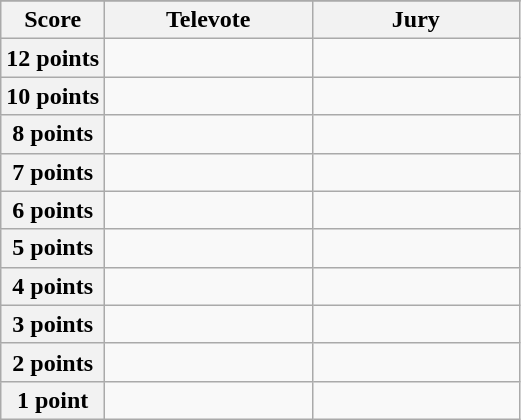<table class="wikitable">
<tr>
</tr>
<tr>
<th scope="col" width="20%">Score</th>
<th scope="col" width="40%">Televote</th>
<th scope="col" width="40%">Jury</th>
</tr>
<tr>
<th scope="row">12 points</th>
<td></td>
<td></td>
</tr>
<tr>
<th scope="row">10 points</th>
<td></td>
<td></td>
</tr>
<tr>
<th scope="row">8 points</th>
<td></td>
<td></td>
</tr>
<tr>
<th scope="row">7 points</th>
<td></td>
<td></td>
</tr>
<tr>
<th scope="row">6 points</th>
<td></td>
<td></td>
</tr>
<tr>
<th scope="row">5 points</th>
<td></td>
<td></td>
</tr>
<tr>
<th scope="row">4 points</th>
<td></td>
<td></td>
</tr>
<tr>
<th scope="row">3 points</th>
<td></td>
<td></td>
</tr>
<tr>
<th scope="row">2 points</th>
<td></td>
<td></td>
</tr>
<tr>
<th scope="row">1 point</th>
<td></td>
<td></td>
</tr>
</table>
